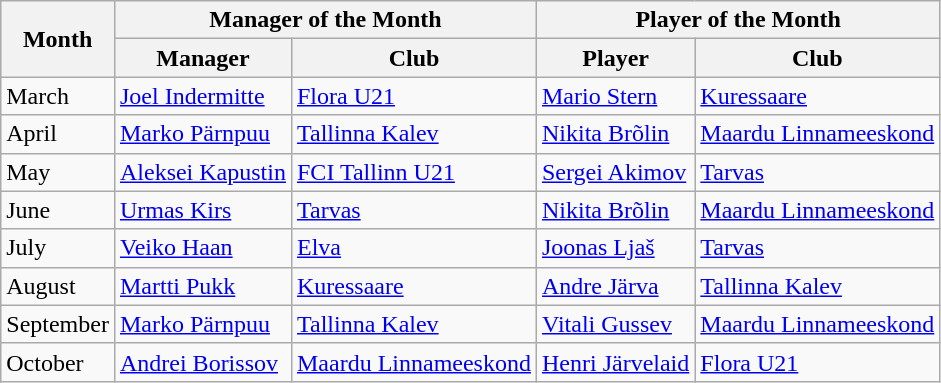<table class="wikitable">
<tr>
<th rowspan="2">Month</th>
<th colspan="2">Manager of the Month</th>
<th colspan="2">Player of the Month</th>
</tr>
<tr>
<th>Manager</th>
<th>Club</th>
<th>Player</th>
<th>Club</th>
</tr>
<tr>
<td>March</td>
<td> <a href='#'>Joel Indermitte</a></td>
<td><a href='#'>Flora U21</a></td>
<td> <a href='#'>Mario Stern</a></td>
<td><a href='#'>Kuressaare</a></td>
</tr>
<tr>
<td>April</td>
<td> <a href='#'>Marko Pärnpuu</a></td>
<td><a href='#'>Tallinna Kalev</a></td>
<td> <a href='#'>Nikita Brõlin</a></td>
<td><a href='#'>Maardu Linnameeskond</a></td>
</tr>
<tr>
<td>May</td>
<td> <a href='#'>Aleksei Kapustin</a></td>
<td><a href='#'>FCI Tallinn U21</a></td>
<td> <a href='#'>Sergei Akimov</a></td>
<td><a href='#'>Tarvas</a></td>
</tr>
<tr>
<td>June</td>
<td> <a href='#'>Urmas Kirs</a></td>
<td><a href='#'>Tarvas</a></td>
<td> <a href='#'>Nikita Brõlin</a></td>
<td><a href='#'>Maardu Linnameeskond</a></td>
</tr>
<tr>
<td>July</td>
<td> <a href='#'>Veiko Haan</a></td>
<td><a href='#'>Elva</a></td>
<td> <a href='#'>Joonas Ljaš</a></td>
<td><a href='#'>Tarvas</a></td>
</tr>
<tr>
<td>August</td>
<td> <a href='#'>Martti Pukk</a></td>
<td><a href='#'>Kuressaare</a></td>
<td> <a href='#'>Andre Järva</a></td>
<td><a href='#'>Tallinna Kalev</a></td>
</tr>
<tr>
<td>September</td>
<td> <a href='#'>Marko Pärnpuu</a></td>
<td><a href='#'>Tallinna Kalev</a></td>
<td> <a href='#'>Vitali Gussev</a></td>
<td><a href='#'>Maardu Linnameeskond</a></td>
</tr>
<tr>
<td>October</td>
<td> <a href='#'>Andrei Borissov</a></td>
<td><a href='#'>Maardu Linnameeskond</a></td>
<td> <a href='#'>Henri Järvelaid</a></td>
<td><a href='#'>Flora U21</a></td>
</tr>
</table>
